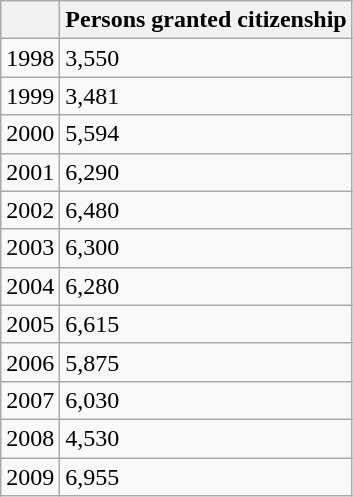<table class="wikitable">
<tr>
<th></th>
<th>Persons granted citizenship</th>
</tr>
<tr>
<td>1998</td>
<td>3,550</td>
</tr>
<tr>
<td>1999</td>
<td>3,481</td>
</tr>
<tr>
<td>2000</td>
<td>5,594</td>
</tr>
<tr>
<td>2001</td>
<td>6,290</td>
</tr>
<tr>
<td>2002</td>
<td>6,480</td>
</tr>
<tr>
<td>2003</td>
<td>6,300</td>
</tr>
<tr>
<td>2004</td>
<td>6,280</td>
</tr>
<tr>
<td>2005</td>
<td>6,615</td>
</tr>
<tr>
<td>2006</td>
<td>5,875</td>
</tr>
<tr>
<td>2007</td>
<td>6,030</td>
</tr>
<tr>
<td>2008</td>
<td>4,530</td>
</tr>
<tr>
<td>2009</td>
<td>6,955</td>
</tr>
</table>
